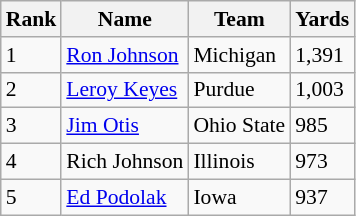<table class="wikitable" style="font-size: 90%">
<tr>
<th>Rank</th>
<th>Name</th>
<th>Team</th>
<th>Yards</th>
</tr>
<tr>
<td>1</td>
<td><a href='#'>Ron Johnson</a></td>
<td>Michigan</td>
<td>1,391</td>
</tr>
<tr>
<td>2</td>
<td><a href='#'>Leroy Keyes</a></td>
<td>Purdue</td>
<td>1,003</td>
</tr>
<tr>
<td>3</td>
<td><a href='#'>Jim Otis</a></td>
<td>Ohio State</td>
<td>985</td>
</tr>
<tr>
<td>4</td>
<td>Rich Johnson</td>
<td>Illinois</td>
<td>973</td>
</tr>
<tr>
<td>5</td>
<td><a href='#'>Ed Podolak</a></td>
<td>Iowa</td>
<td>937</td>
</tr>
</table>
